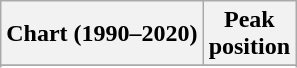<table class="wikitable sortable plainrowheaders" style="text-align:center;" border="1">
<tr>
<th scope="col">Chart (1990–2020)</th>
<th scope="col">Peak<br>position</th>
</tr>
<tr>
</tr>
<tr>
</tr>
</table>
